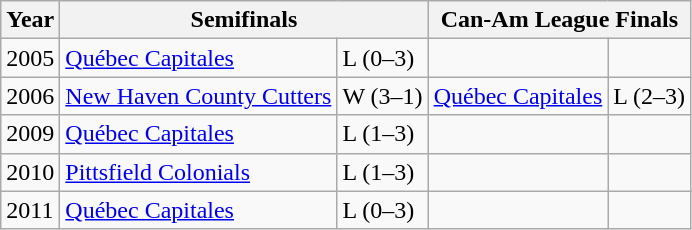<table class="wikitable">
<tr>
<th>Year</th>
<th colspan=2>Semifinals</th>
<th colspan=2>Can-Am League Finals</th>
</tr>
<tr>
<td>2005</td>
<td><a href='#'>Québec Capitales</a></td>
<td>L (0–3)</td>
<td></td>
<td></td>
</tr>
<tr>
<td>2006</td>
<td><a href='#'>New Haven County Cutters</a></td>
<td>W (3–1)</td>
<td><a href='#'>Québec Capitales</a></td>
<td>L (2–3)</td>
</tr>
<tr>
<td>2009</td>
<td><a href='#'>Québec Capitales</a></td>
<td>L (1–3)</td>
<td></td>
<td></td>
</tr>
<tr>
<td>2010</td>
<td><a href='#'>Pittsfield Colonials</a></td>
<td>L (1–3)</td>
<td></td>
<td></td>
</tr>
<tr>
<td>2011</td>
<td><a href='#'>Québec Capitales</a></td>
<td>L (0–3)</td>
<td></td>
<td></td>
</tr>
</table>
